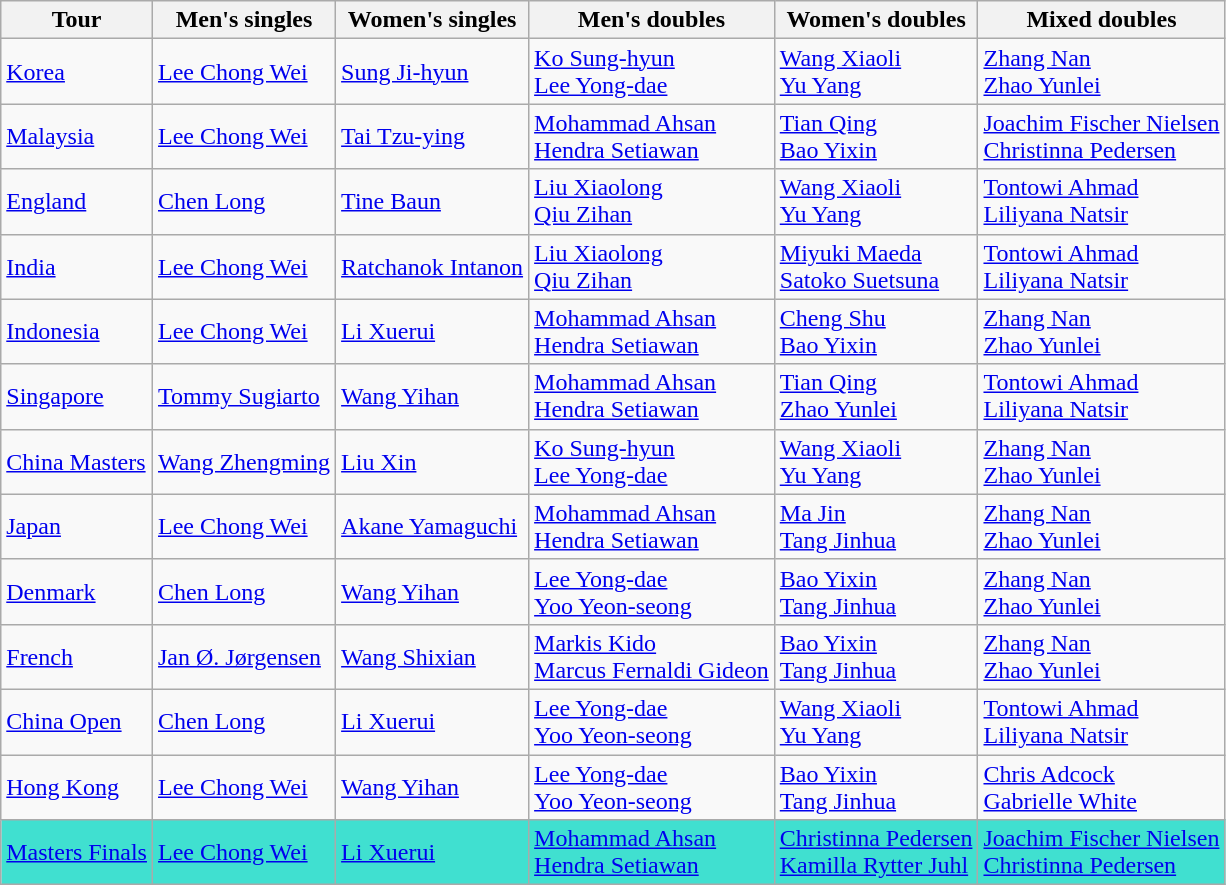<table class="wikitable sortable">
<tr>
<th>Tour</th>
<th>Men's singles</th>
<th>Women's singles</th>
<th>Men's doubles</th>
<th>Women's doubles</th>
<th>Mixed doubles</th>
</tr>
<tr>
<td> <a href='#'>Korea</a></td>
<td> <a href='#'>Lee Chong Wei</a></td>
<td> <a href='#'>Sung Ji-hyun</a></td>
<td> <a href='#'>Ko Sung-hyun</a><br> <a href='#'>Lee Yong-dae</a></td>
<td> <a href='#'>Wang Xiaoli</a><br> <a href='#'>Yu Yang</a></td>
<td> <a href='#'>Zhang Nan</a><br> <a href='#'>Zhao Yunlei</a></td>
</tr>
<tr>
<td> <a href='#'>Malaysia</a></td>
<td> <a href='#'>Lee Chong Wei</a></td>
<td> <a href='#'>Tai Tzu-ying</a></td>
<td> <a href='#'>Mohammad Ahsan</a><br> <a href='#'>Hendra Setiawan</a></td>
<td> <a href='#'>Tian Qing</a><br> <a href='#'>Bao Yixin</a></td>
<td> <a href='#'>Joachim Fischer Nielsen</a><br> <a href='#'>Christinna Pedersen</a></td>
</tr>
<tr>
<td> <a href='#'>England</a></td>
<td> <a href='#'>Chen Long</a></td>
<td> <a href='#'>Tine Baun</a></td>
<td> <a href='#'>Liu Xiaolong</a><br> <a href='#'>Qiu Zihan</a></td>
<td> <a href='#'>Wang Xiaoli</a><br> <a href='#'>Yu Yang</a></td>
<td> <a href='#'>Tontowi Ahmad</a><br> <a href='#'>Liliyana Natsir</a></td>
</tr>
<tr>
<td> <a href='#'>India</a></td>
<td> <a href='#'>Lee Chong Wei</a></td>
<td> <a href='#'>Ratchanok Intanon</a></td>
<td> <a href='#'>Liu Xiaolong</a><br> <a href='#'>Qiu Zihan</a></td>
<td> <a href='#'>Miyuki Maeda</a><br> <a href='#'>Satoko Suetsuna</a></td>
<td> <a href='#'>Tontowi Ahmad</a><br> <a href='#'>Liliyana Natsir</a></td>
</tr>
<tr>
<td> <a href='#'>Indonesia</a></td>
<td> <a href='#'>Lee Chong Wei</a></td>
<td> <a href='#'>Li Xuerui</a></td>
<td> <a href='#'>Mohammad Ahsan</a><br> <a href='#'>Hendra Setiawan</a></td>
<td> <a href='#'>Cheng Shu</a><br> <a href='#'>Bao Yixin</a></td>
<td> <a href='#'>Zhang Nan</a><br> <a href='#'>Zhao Yunlei</a></td>
</tr>
<tr>
<td> <a href='#'>Singapore</a></td>
<td> <a href='#'>Tommy Sugiarto</a></td>
<td> <a href='#'>Wang Yihan</a></td>
<td> <a href='#'>Mohammad Ahsan</a><br> <a href='#'>Hendra Setiawan</a></td>
<td> <a href='#'>Tian Qing</a><br> <a href='#'>Zhao Yunlei</a></td>
<td> <a href='#'>Tontowi Ahmad</a><br> <a href='#'>Liliyana Natsir</a></td>
</tr>
<tr>
<td> <a href='#'>China Masters</a></td>
<td> <a href='#'>Wang Zhengming</a></td>
<td> <a href='#'>Liu Xin</a></td>
<td> <a href='#'>Ko Sung-hyun</a><br> <a href='#'>Lee Yong-dae</a></td>
<td> <a href='#'>Wang Xiaoli</a><br> <a href='#'>Yu Yang</a></td>
<td> <a href='#'>Zhang Nan</a><br> <a href='#'>Zhao Yunlei</a></td>
</tr>
<tr>
<td> <a href='#'>Japan</a></td>
<td> <a href='#'>Lee Chong Wei</a></td>
<td> <a href='#'>Akane Yamaguchi</a></td>
<td> <a href='#'>Mohammad Ahsan</a><br> <a href='#'>Hendra Setiawan</a></td>
<td> <a href='#'>Ma Jin</a><br> <a href='#'>Tang Jinhua</a></td>
<td> <a href='#'>Zhang Nan</a><br> <a href='#'>Zhao Yunlei</a></td>
</tr>
<tr>
<td> <a href='#'>Denmark</a></td>
<td> <a href='#'>Chen Long</a></td>
<td> <a href='#'>Wang Yihan</a></td>
<td> <a href='#'>Lee Yong-dae</a><br> <a href='#'>Yoo Yeon-seong</a></td>
<td> <a href='#'>Bao Yixin</a><br> <a href='#'>Tang Jinhua</a></td>
<td> <a href='#'>Zhang Nan</a><br> <a href='#'>Zhao Yunlei</a></td>
</tr>
<tr>
<td> <a href='#'>French</a></td>
<td> <a href='#'>Jan Ø. Jørgensen</a></td>
<td> <a href='#'>Wang Shixian</a></td>
<td> <a href='#'>Markis Kido</a><br> <a href='#'>Marcus Fernaldi Gideon</a></td>
<td> <a href='#'>Bao Yixin</a><br> <a href='#'>Tang Jinhua</a></td>
<td> <a href='#'>Zhang Nan</a><br> <a href='#'>Zhao Yunlei</a></td>
</tr>
<tr>
<td> <a href='#'>China Open</a></td>
<td> <a href='#'>Chen Long</a></td>
<td> <a href='#'>Li Xuerui</a></td>
<td> <a href='#'>Lee Yong-dae</a><br> <a href='#'>Yoo Yeon-seong</a></td>
<td> <a href='#'>Wang Xiaoli</a><br> <a href='#'>Yu Yang</a></td>
<td> <a href='#'>Tontowi Ahmad</a><br> <a href='#'>Liliyana Natsir</a></td>
</tr>
<tr>
<td> <a href='#'>Hong Kong</a></td>
<td> <a href='#'>Lee Chong Wei</a></td>
<td> <a href='#'>Wang Yihan</a></td>
<td> <a href='#'>Lee Yong-dae</a><br> <a href='#'>Yoo Yeon-seong</a></td>
<td> <a href='#'>Bao Yixin</a> <br> <a href='#'>Tang Jinhua</a></td>
<td> <a href='#'>Chris Adcock</a> <br> <a href='#'>Gabrielle White</a></td>
</tr>
<tr bgcolor="turquoise">
<td> <a href='#'>Masters Finals</a></td>
<td> <a href='#'>Lee Chong Wei</a></td>
<td> <a href='#'>Li Xuerui</a></td>
<td> <a href='#'>Mohammad Ahsan</a><br> <a href='#'>Hendra Setiawan</a></td>
<td> <a href='#'>Christinna Pedersen</a> <br> <a href='#'>Kamilla Rytter Juhl</a></td>
<td> <a href='#'>Joachim Fischer Nielsen</a><br> <a href='#'>Christinna Pedersen</a></td>
</tr>
</table>
